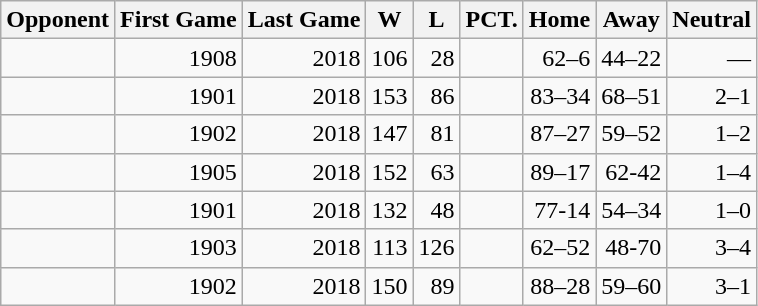<table class="wikitable sortable sort-under" style="text-align:right">
<tr>
<th>Opponent</th>
<th>First Game</th>
<th>Last Game</th>
<th>W</th>
<th>L</th>
<th>PCT.</th>
<th>Home</th>
<th>Away</th>
<th>Neutral</th>
</tr>
<tr>
<td></td>
<td>1908</td>
<td>2018</td>
<td>106</td>
<td>28</td>
<td></td>
<td>62–6</td>
<td>44–22</td>
<td>—</td>
</tr>
<tr>
<td></td>
<td>1901</td>
<td>2018</td>
<td>153</td>
<td>86</td>
<td></td>
<td>83–34</td>
<td>68–51</td>
<td>2–1</td>
</tr>
<tr>
<td></td>
<td>1902</td>
<td>2018</td>
<td>147</td>
<td>81</td>
<td></td>
<td>87–27</td>
<td>59–52</td>
<td>1–2</td>
</tr>
<tr>
<td></td>
<td>1905</td>
<td>2018</td>
<td>152</td>
<td>63</td>
<td></td>
<td>89–17</td>
<td>62-42</td>
<td>1–4</td>
</tr>
<tr>
<td></td>
<td>1901</td>
<td>2018</td>
<td>132</td>
<td>48</td>
<td></td>
<td>77-14</td>
<td>54–34</td>
<td>1–0</td>
</tr>
<tr>
<td></td>
<td>1903</td>
<td>2018</td>
<td>113</td>
<td>126</td>
<td></td>
<td>62–52</td>
<td>48-70</td>
<td>3–4</td>
</tr>
<tr>
<td></td>
<td>1902</td>
<td>2018</td>
<td>150</td>
<td>89</td>
<td></td>
<td>88–28</td>
<td>59–60</td>
<td>3–1</td>
</tr>
</table>
